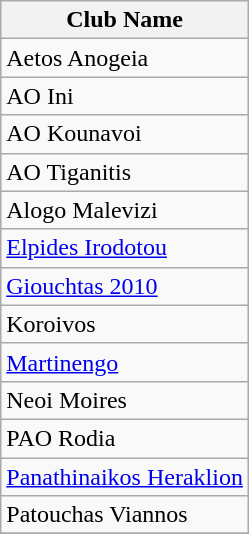<table class="wikitable">
<tr>
<th>Club Name</th>
</tr>
<tr>
<td>Aetos Anogeia</td>
</tr>
<tr>
<td>AO Ini</td>
</tr>
<tr>
<td>AO Kounavoi</td>
</tr>
<tr>
<td>AO Tiganitis</td>
</tr>
<tr>
<td>Alogo Malevizi</td>
</tr>
<tr>
<td><a href='#'>Elpides Irodotou</a></td>
</tr>
<tr>
<td><a href='#'>Giouchtas 2010</a></td>
</tr>
<tr>
<td>Koroivos</td>
</tr>
<tr>
<td><a href='#'>Martinengo</a></td>
</tr>
<tr>
<td>Neoi Moires</td>
</tr>
<tr>
<td>PAO Rodia</td>
</tr>
<tr>
<td><a href='#'>Panathinaikos Heraklion</a></td>
</tr>
<tr>
<td>Patouchas Viannos</td>
</tr>
<tr>
</tr>
</table>
